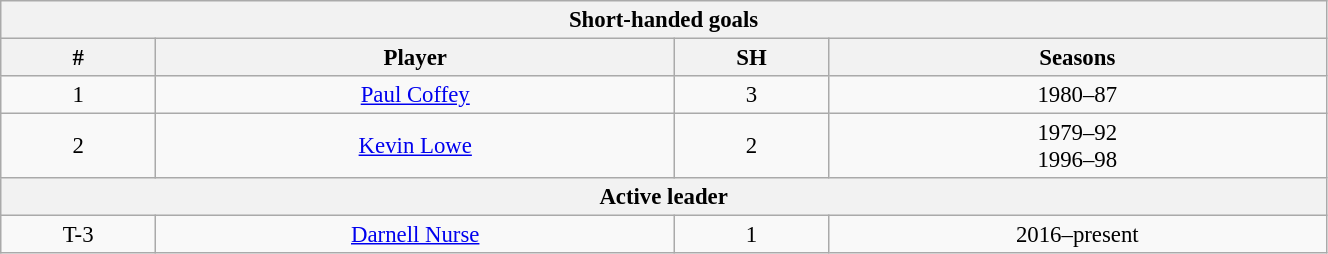<table class="wikitable" style="text-align: center; font-size: 95%" width="70%">
<tr>
<th colspan="4">Short-handed goals</th>
</tr>
<tr>
<th>#</th>
<th>Player</th>
<th>SH</th>
<th>Seasons</th>
</tr>
<tr>
<td>1</td>
<td><a href='#'>Paul Coffey</a></td>
<td>3</td>
<td>1980–87</td>
</tr>
<tr>
<td>2</td>
<td><a href='#'>Kevin Lowe</a></td>
<td>2</td>
<td>1979–92<br>1996–98</td>
</tr>
<tr>
<th colspan="4">Active leader</th>
</tr>
<tr>
<td>T-3</td>
<td><a href='#'>Darnell Nurse</a></td>
<td>1</td>
<td>2016–present</td>
</tr>
</table>
